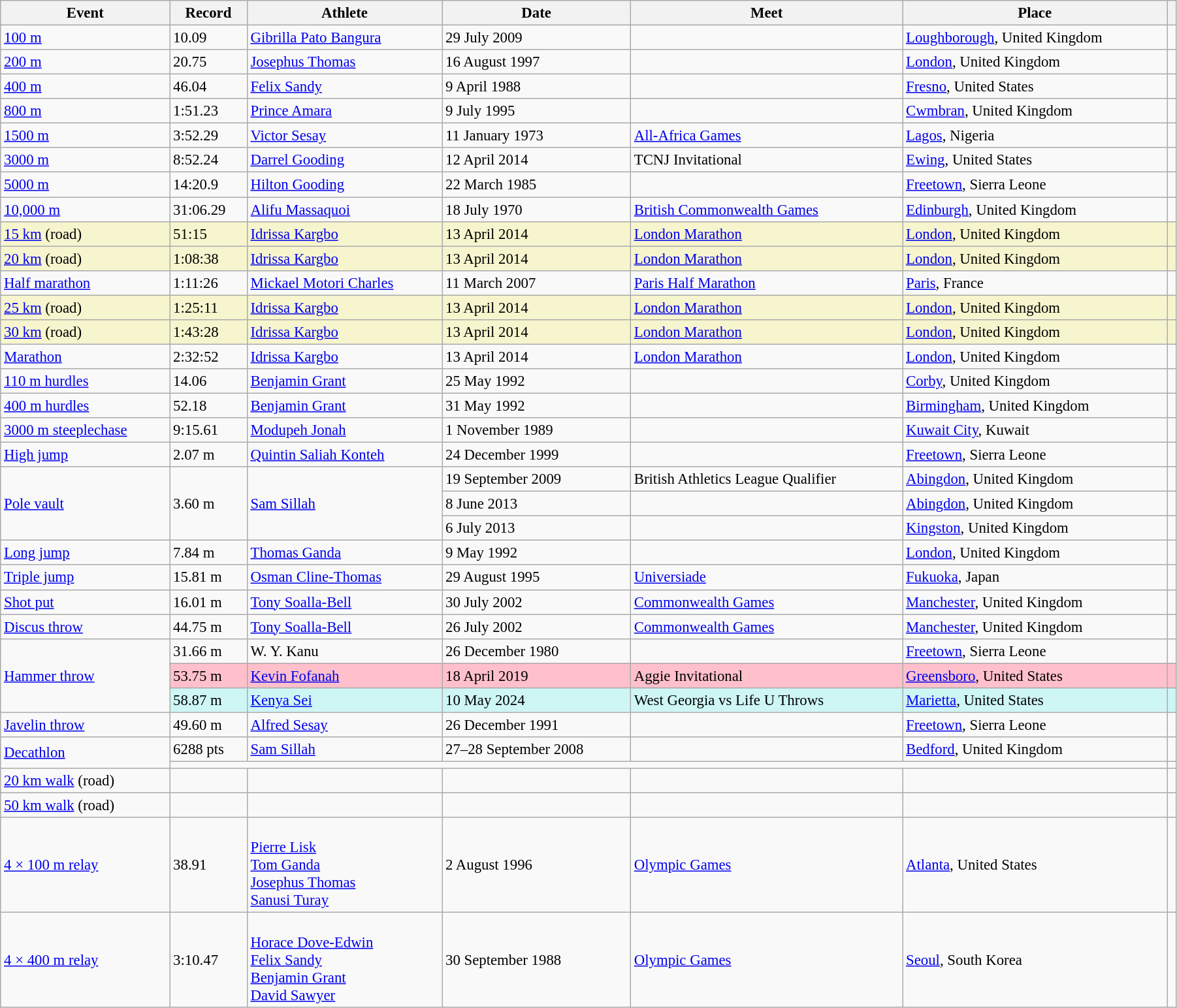<table class="wikitable" style="font-size:95%; width: 95%;">
<tr>
<th>Event</th>
<th>Record</th>
<th>Athlete</th>
<th>Date</th>
<th>Meet</th>
<th>Place</th>
<th></th>
</tr>
<tr>
<td><a href='#'>100 m</a></td>
<td>10.09 </td>
<td><a href='#'>Gibrilla Pato Bangura</a></td>
<td>29 July 2009</td>
<td></td>
<td><a href='#'>Loughborough</a>, United Kingdom</td>
<td></td>
</tr>
<tr>
<td><a href='#'>200 m</a></td>
<td>20.75 </td>
<td><a href='#'>Josephus Thomas</a></td>
<td>16 August 1997</td>
<td></td>
<td><a href='#'>London</a>, United Kingdom</td>
<td></td>
</tr>
<tr>
<td><a href='#'>400 m</a></td>
<td>46.04</td>
<td><a href='#'>Felix Sandy</a></td>
<td>9 April 1988</td>
<td></td>
<td><a href='#'>Fresno</a>, United States</td>
<td></td>
</tr>
<tr>
<td><a href='#'>800 m</a></td>
<td>1:51.23</td>
<td><a href='#'>Prince Amara</a></td>
<td>9 July 1995</td>
<td></td>
<td><a href='#'>Cwmbran</a>, United Kingdom</td>
<td></td>
</tr>
<tr>
<td><a href='#'>1500 m</a></td>
<td>3:52.29</td>
<td><a href='#'>Victor Sesay</a></td>
<td>11 January 1973</td>
<td><a href='#'>All-Africa Games</a></td>
<td><a href='#'>Lagos</a>, Nigeria</td>
<td></td>
</tr>
<tr>
<td><a href='#'>3000 m</a></td>
<td>8:52.24</td>
<td><a href='#'>Darrel Gooding</a></td>
<td>12 April 2014</td>
<td>TCNJ Invitational</td>
<td><a href='#'>Ewing</a>, United States</td>
<td></td>
</tr>
<tr>
<td><a href='#'>5000 m</a></td>
<td>14:20.9</td>
<td><a href='#'>Hilton Gooding</a></td>
<td>22 March 1985</td>
<td></td>
<td><a href='#'>Freetown</a>, Sierra Leone</td>
<td></td>
</tr>
<tr>
<td><a href='#'>10,000 m</a></td>
<td>31:06.29</td>
<td><a href='#'>Alifu Massaquoi</a></td>
<td>18 July 1970</td>
<td><a href='#'>British Commonwealth Games</a></td>
<td><a href='#'>Edinburgh</a>, United Kingdom</td>
<td></td>
</tr>
<tr style="background:#f6F5CE;">
<td><a href='#'>15 km</a> (road)</td>
<td>51:15</td>
<td><a href='#'>Idrissa Kargbo</a></td>
<td>13 April 2014</td>
<td><a href='#'>London Marathon</a></td>
<td><a href='#'>London</a>, United Kingdom</td>
<td></td>
</tr>
<tr style="background:#f6F5CE;">
<td><a href='#'>20 km</a> (road)</td>
<td>1:08:38</td>
<td><a href='#'>Idrissa Kargbo</a></td>
<td>13 April 2014</td>
<td><a href='#'>London Marathon</a></td>
<td><a href='#'>London</a>, United Kingdom</td>
<td></td>
</tr>
<tr>
<td><a href='#'>Half marathon</a></td>
<td>1:11:26</td>
<td><a href='#'>Mickael Motori Charles</a></td>
<td>11 March 2007</td>
<td><a href='#'>Paris Half Marathon</a></td>
<td><a href='#'>Paris</a>, France</td>
<td></td>
</tr>
<tr style="background:#f6F5CE;">
<td><a href='#'>25 km</a> (road)</td>
<td>1:25:11</td>
<td><a href='#'>Idrissa Kargbo</a></td>
<td>13 April 2014</td>
<td><a href='#'>London Marathon</a></td>
<td><a href='#'>London</a>, United Kingdom</td>
<td></td>
</tr>
<tr style="background:#f6F5CE;">
<td><a href='#'>30 km</a> (road)</td>
<td>1:43:28</td>
<td><a href='#'>Idrissa Kargbo</a></td>
<td>13 April 2014</td>
<td><a href='#'>London Marathon</a></td>
<td><a href='#'>London</a>, United Kingdom</td>
<td></td>
</tr>
<tr london-marathon.co.uk>
<td><a href='#'>Marathon</a></td>
<td>2:32:52</td>
<td><a href='#'>Idrissa Kargbo</a></td>
<td>13 April 2014</td>
<td><a href='#'>London Marathon</a></td>
<td><a href='#'>London</a>, United Kingdom</td>
<td></td>
</tr>
<tr>
<td><a href='#'>110 m hurdles</a></td>
<td>14.06 </td>
<td><a href='#'>Benjamin Grant</a></td>
<td>25 May 1992</td>
<td></td>
<td><a href='#'>Corby</a>, United Kingdom</td>
<td></td>
</tr>
<tr>
<td><a href='#'>400 m hurdles</a></td>
<td>52.18</td>
<td><a href='#'>Benjamin Grant</a></td>
<td>31 May 1992</td>
<td></td>
<td><a href='#'>Birmingham</a>, United Kingdom</td>
<td></td>
</tr>
<tr>
<td><a href='#'>3000 m steeplechase</a></td>
<td>9:15.61</td>
<td><a href='#'>Modupeh Jonah</a></td>
<td>1 November 1989</td>
<td></td>
<td><a href='#'>Kuwait City</a>, Kuwait</td>
<td></td>
</tr>
<tr>
<td><a href='#'>High jump</a></td>
<td>2.07 m</td>
<td><a href='#'>Quintin Saliah Konteh</a></td>
<td>24 December 1999</td>
<td></td>
<td><a href='#'>Freetown</a>, Sierra Leone</td>
<td></td>
</tr>
<tr>
<td rowspan=3><a href='#'>Pole vault</a></td>
<td rowspan=3>3.60 m</td>
<td rowspan=3><a href='#'>Sam Sillah</a></td>
<td>19 September 2009</td>
<td>British Athletics League Qualifier</td>
<td><a href='#'>Abingdon</a>, United Kingdom</td>
<td></td>
</tr>
<tr>
<td>8 June 2013</td>
<td></td>
<td><a href='#'>Abingdon</a>, United Kingdom</td>
<td></td>
</tr>
<tr>
<td>6 July 2013</td>
<td></td>
<td><a href='#'>Kingston</a>, United Kingdom</td>
<td></td>
</tr>
<tr>
<td><a href='#'>Long jump</a></td>
<td>7.84 m </td>
<td><a href='#'>Thomas Ganda</a></td>
<td>9 May 1992</td>
<td></td>
<td><a href='#'>London</a>, United Kingdom</td>
<td></td>
</tr>
<tr>
<td><a href='#'>Triple jump</a></td>
<td>15.81 m </td>
<td><a href='#'>Osman Cline-Thomas</a></td>
<td>29 August 1995</td>
<td><a href='#'>Universiade</a></td>
<td><a href='#'>Fukuoka</a>, Japan</td>
<td></td>
</tr>
<tr>
<td><a href='#'>Shot put</a></td>
<td>16.01 m</td>
<td><a href='#'>Tony Soalla-Bell</a></td>
<td>30 July 2002</td>
<td><a href='#'>Commonwealth Games</a></td>
<td><a href='#'>Manchester</a>, United Kingdom</td>
<td></td>
</tr>
<tr>
<td><a href='#'>Discus throw</a></td>
<td>44.75 m</td>
<td><a href='#'>Tony Soalla-Bell</a></td>
<td>26 July 2002</td>
<td><a href='#'>Commonwealth Games</a></td>
<td><a href='#'>Manchester</a>, United Kingdom</td>
<td></td>
</tr>
<tr>
<td rowspan=3><a href='#'>Hammer throw</a></td>
<td>31.66 m</td>
<td>W. Y. Kanu</td>
<td>26 December 1980</td>
<td></td>
<td><a href='#'>Freetown</a>, Sierra Leone</td>
<td></td>
</tr>
<tr style="background:pink">
<td>53.75 m</td>
<td><a href='#'>Kevin Fofanah</a></td>
<td>18 April 2019</td>
<td>Aggie Invitational</td>
<td><a href='#'>Greensboro</a>, United States</td>
<td></td>
</tr>
<tr style="background:#cef6f5;">
<td>58.87 m</td>
<td><a href='#'>Kenya Sei</a></td>
<td>10 May 2024</td>
<td>West Georgia vs Life U Throws</td>
<td><a href='#'>Marietta</a>, United States</td>
<td></td>
</tr>
<tr>
<td><a href='#'>Javelin throw</a></td>
<td>49.60 m</td>
<td><a href='#'>Alfred Sesay</a></td>
<td>26 December 1991</td>
<td></td>
<td><a href='#'>Freetown</a>, Sierra Leone</td>
<td></td>
</tr>
<tr>
<td rowspan=2><a href='#'>Decathlon</a></td>
<td>6288 pts</td>
<td><a href='#'>Sam Sillah</a></td>
<td>27–28 September 2008</td>
<td></td>
<td><a href='#'>Bedford</a>, United Kingdom</td>
<td></td>
</tr>
<tr>
<td colspan=5></td>
<td></td>
</tr>
<tr>
<td><a href='#'>20 km walk</a> (road)</td>
<td></td>
<td></td>
<td></td>
<td></td>
<td></td>
<td></td>
</tr>
<tr>
<td><a href='#'>50 km walk</a> (road)</td>
<td></td>
<td></td>
<td></td>
<td></td>
<td></td>
<td></td>
</tr>
<tr>
<td><a href='#'>4 × 100 m relay</a></td>
<td>38.91</td>
<td><br><a href='#'>Pierre Lisk</a><br><a href='#'>Tom Ganda</a><br><a href='#'>Josephus Thomas</a><br><a href='#'>Sanusi Turay</a></td>
<td>2 August 1996</td>
<td><a href='#'>Olympic Games</a></td>
<td><a href='#'>Atlanta</a>, United States</td>
<td></td>
</tr>
<tr>
<td><a href='#'>4 × 400 m relay</a></td>
<td>3:10.47</td>
<td><br><a href='#'>Horace Dove-Edwin</a><br><a href='#'>Felix Sandy</a><br><a href='#'>Benjamin Grant</a><br><a href='#'>David Sawyer</a></td>
<td>30 September 1988</td>
<td><a href='#'>Olympic Games</a></td>
<td><a href='#'>Seoul</a>, South Korea</td>
<td></td>
</tr>
</table>
